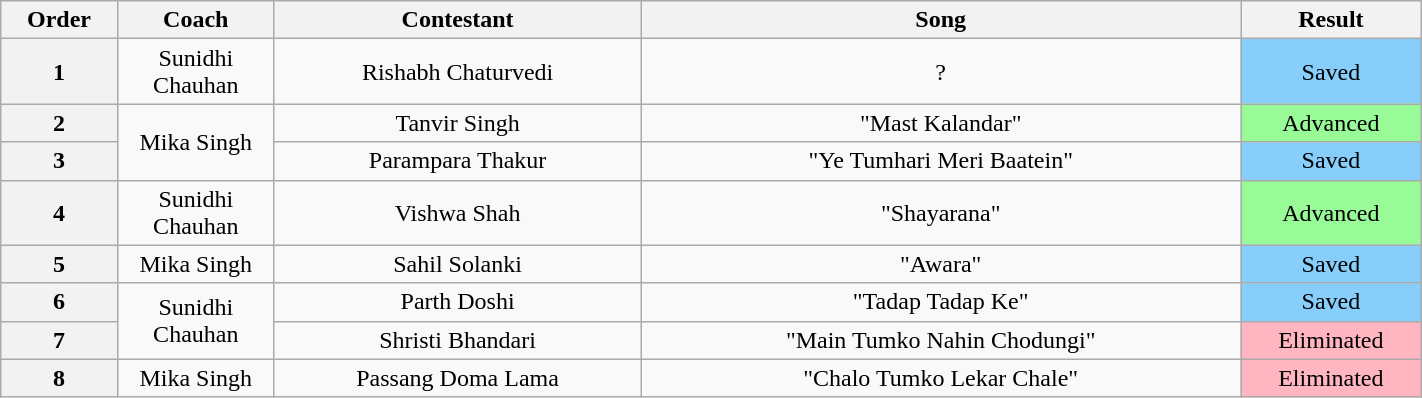<table class="wikitable" style="width:75%; text-align:center;">
<tr>
<th width="040">Order</th>
<th width="060">Coach</th>
<th width="150">Contestant</th>
<th width="250">Song</th>
<th width="070">Result</th>
</tr>
<tr>
<th>1</th>
<td rowspan=1>Sunidhi Chauhan</td>
<td>Rishabh Chaturvedi</td>
<td>?</td>
<td bgcolor="87CEFA">Saved</td>
</tr>
<tr>
<th>2</th>
<td rowspan=2>Mika Singh</td>
<td>Tanvir Singh</td>
<td>"Mast Kalandar"</td>
<td bgcolor="98FB98">Advanced</td>
</tr>
<tr>
<th>3</th>
<td>Parampara Thakur</td>
<td>"Ye Tumhari Meri Baatein"</td>
<td bgcolor="87CEFA">Saved</td>
</tr>
<tr>
<th>4</th>
<td rowspan=1>Sunidhi Chauhan</td>
<td>Vishwa Shah</td>
<td>"Shayarana"</td>
<td bgcolor="98FB98">Advanced</td>
</tr>
<tr>
<th>5</th>
<td rowspan=1>Mika Singh</td>
<td>Sahil Solanki</td>
<td>"Awara"</td>
<td bgcolor="87CEFA">Saved</td>
</tr>
<tr>
<th>6</th>
<td rowspan=2>Sunidhi Chauhan</td>
<td>Parth Doshi</td>
<td>"Tadap Tadap Ke"</td>
<td bgcolor="87CEFA">Saved</td>
</tr>
<tr>
<th>7</th>
<td>Shristi Bhandari</td>
<td>"Main Tumko Nahin Chodungi"</td>
<td bgcolor="FFB6C1">Eliminated</td>
</tr>
<tr>
<th>8</th>
<td rowspan=1>Mika Singh</td>
<td>Passang Doma Lama</td>
<td>"Chalo Tumko Lekar Chale"</td>
<td bgcolor="FFB6C1">Eliminated</td>
</tr>
</table>
